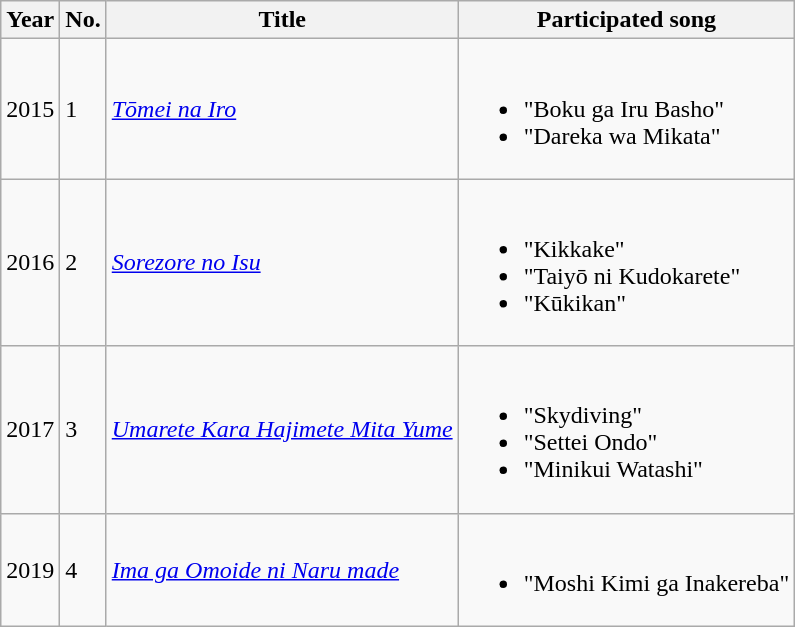<table class="wikitable sortable">
<tr>
<th>Year</th>
<th data-sort-type="number">No.</th>
<th>Title</th>
<th class="unsortable">Participated song</th>
</tr>
<tr>
<td>2015</td>
<td>1</td>
<td><em><a href='#'>Tōmei na Iro</a></em></td>
<td><br><ul><li>"Boku ga Iru Basho"</li><li>"Dareka wa Mikata"</li></ul></td>
</tr>
<tr>
<td>2016</td>
<td>2</td>
<td><em><a href='#'>Sorezore no Isu</a></em></td>
<td><br><ul><li>"Kikkake"</li><li>"Taiyō ni Kudokarete"</li><li>"Kūkikan"</li></ul></td>
</tr>
<tr>
<td>2017</td>
<td>3</td>
<td><em><a href='#'>Umarete Kara Hajimete Mita Yume</a></em></td>
<td><br><ul><li>"Skydiving"</li><li>"Settei Ondo"</li><li>"Minikui Watashi"</li></ul></td>
</tr>
<tr>
<td>2019</td>
<td>4</td>
<td><em><a href='#'>Ima ga Omoide ni Naru made</a></em></td>
<td><br><ul><li>"Moshi Kimi ga Inakereba" </li></ul></td>
</tr>
</table>
